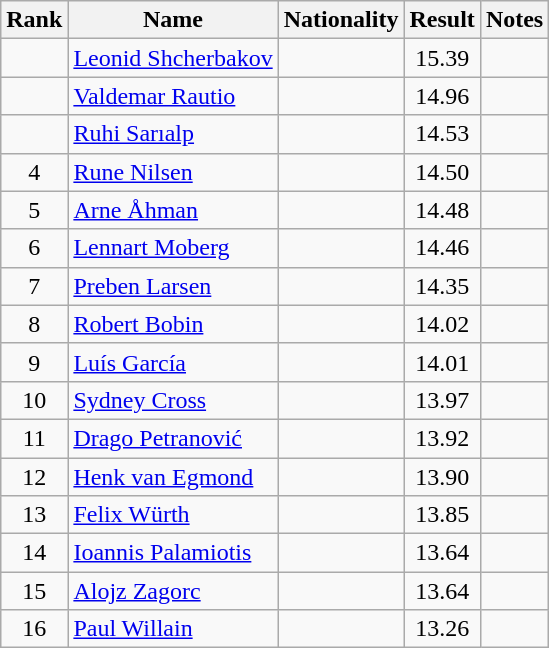<table class="wikitable sortable" style="text-align:center">
<tr>
<th>Rank</th>
<th>Name</th>
<th>Nationality</th>
<th>Result</th>
<th>Notes</th>
</tr>
<tr>
<td></td>
<td align=left><a href='#'>Leonid Shcherbakov</a></td>
<td align=left></td>
<td>15.39</td>
<td></td>
</tr>
<tr>
<td></td>
<td align=left><a href='#'>Valdemar Rautio</a></td>
<td align=left></td>
<td>14.96</td>
<td></td>
</tr>
<tr>
<td></td>
<td align=left><a href='#'>Ruhi Sarıalp</a></td>
<td align=left></td>
<td>14.53</td>
<td></td>
</tr>
<tr>
<td>4</td>
<td align=left><a href='#'>Rune Nilsen</a></td>
<td align=left></td>
<td>14.50</td>
<td></td>
</tr>
<tr>
<td>5</td>
<td align=left><a href='#'>Arne Åhman</a></td>
<td align=left></td>
<td>14.48</td>
<td></td>
</tr>
<tr>
<td>6</td>
<td align=left><a href='#'>Lennart Moberg</a></td>
<td align=left></td>
<td>14.46</td>
<td></td>
</tr>
<tr>
<td>7</td>
<td align=left><a href='#'>Preben Larsen</a></td>
<td align=left></td>
<td>14.35</td>
<td></td>
</tr>
<tr>
<td>8</td>
<td align=left><a href='#'>Robert Bobin</a></td>
<td align=left></td>
<td>14.02</td>
<td></td>
</tr>
<tr>
<td>9</td>
<td align=left><a href='#'>Luís García</a></td>
<td align=left></td>
<td>14.01</td>
<td></td>
</tr>
<tr>
<td>10</td>
<td align=left><a href='#'>Sydney Cross</a></td>
<td align=left></td>
<td>13.97</td>
<td></td>
</tr>
<tr>
<td>11</td>
<td align=left><a href='#'>Drago Petranović</a></td>
<td align=left></td>
<td>13.92</td>
<td></td>
</tr>
<tr>
<td>12</td>
<td align=left><a href='#'>Henk van Egmond</a></td>
<td align=left></td>
<td>13.90</td>
<td></td>
</tr>
<tr>
<td>13</td>
<td align=left><a href='#'>Felix Würth</a></td>
<td align=left></td>
<td>13.85</td>
<td></td>
</tr>
<tr>
<td>14</td>
<td align=left><a href='#'>Ioannis Palamiotis</a></td>
<td align=left></td>
<td>13.64</td>
<td></td>
</tr>
<tr>
<td>15</td>
<td align=left><a href='#'>Alojz Zagorc</a></td>
<td align=left></td>
<td>13.64</td>
<td></td>
</tr>
<tr>
<td>16</td>
<td align=left><a href='#'>Paul Willain</a></td>
<td align=left></td>
<td>13.26</td>
<td></td>
</tr>
</table>
